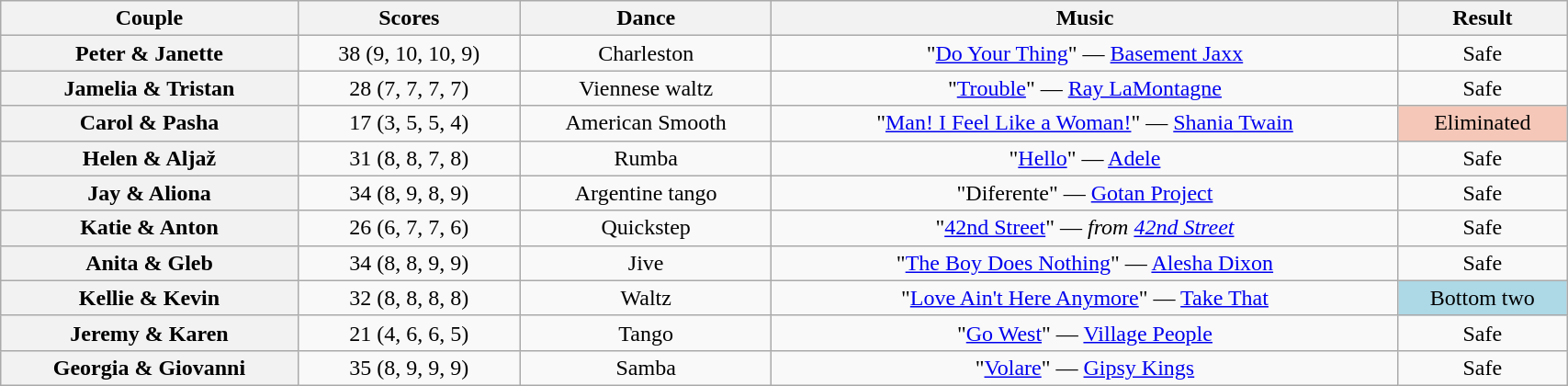<table class="wikitable sortable" style="text-align:center; width:90%">
<tr>
<th scope="col">Couple</th>
<th scope="col">Scores</th>
<th scope="col" class="unsortable">Dance</th>
<th scope="col" class="unsortable">Music</th>
<th scope="col" class="unsortable">Result</th>
</tr>
<tr>
<th scope="row">Peter & Janette</th>
<td>38 (9, 10, 10, 9)</td>
<td>Charleston</td>
<td>"<a href='#'>Do Your Thing</a>" — <a href='#'>Basement Jaxx</a></td>
<td>Safe</td>
</tr>
<tr>
<th scope="row">Jamelia & Tristan</th>
<td>28 (7, 7, 7, 7)</td>
<td>Viennese waltz</td>
<td>"<a href='#'>Trouble</a>" — <a href='#'>Ray LaMontagne</a></td>
<td>Safe</td>
</tr>
<tr>
<th scope="row">Carol & Pasha</th>
<td>17 (3, 5, 5, 4)</td>
<td>American Smooth</td>
<td>"<a href='#'>Man! I Feel Like a Woman!</a>" — <a href='#'>Shania Twain</a></td>
<td bgcolor="f4c7b8">Eliminated</td>
</tr>
<tr>
<th scope="row">Helen & Aljaž</th>
<td>31 (8, 8, 7, 8)</td>
<td>Rumba</td>
<td>"<a href='#'>Hello</a>" — <a href='#'>Adele</a></td>
<td>Safe</td>
</tr>
<tr>
<th scope="row">Jay & Aliona</th>
<td>34 (8, 9, 8, 9)</td>
<td>Argentine tango</td>
<td>"Diferente" — <a href='#'>Gotan Project</a></td>
<td>Safe</td>
</tr>
<tr>
<th scope="row">Katie & Anton</th>
<td>26 (6, 7, 7, 6)</td>
<td>Quickstep</td>
<td>"<a href='#'>42nd Street</a>" — <em>from <a href='#'>42nd Street</a></em></td>
<td>Safe</td>
</tr>
<tr>
<th scope="row">Anita & Gleb</th>
<td>34 (8, 8, 9, 9)</td>
<td>Jive</td>
<td>"<a href='#'>The Boy Does Nothing</a>" — <a href='#'>Alesha Dixon</a></td>
<td>Safe</td>
</tr>
<tr>
<th scope="row">Kellie & Kevin</th>
<td>32 (8, 8, 8, 8)</td>
<td>Waltz</td>
<td>"<a href='#'>Love Ain't Here Anymore</a>" — <a href='#'>Take That</a></td>
<td bgcolor="lightblue">Bottom two</td>
</tr>
<tr>
<th scope="row">Jeremy & Karen</th>
<td>21 (4, 6, 6, 5)</td>
<td>Tango</td>
<td>"<a href='#'>Go West</a>" — <a href='#'>Village People</a></td>
<td>Safe</td>
</tr>
<tr>
<th scope="row">Georgia & Giovanni</th>
<td>35 (8, 9, 9, 9)</td>
<td>Samba</td>
<td>"<a href='#'>Volare</a>" — <a href='#'>Gipsy Kings</a></td>
<td>Safe</td>
</tr>
</table>
